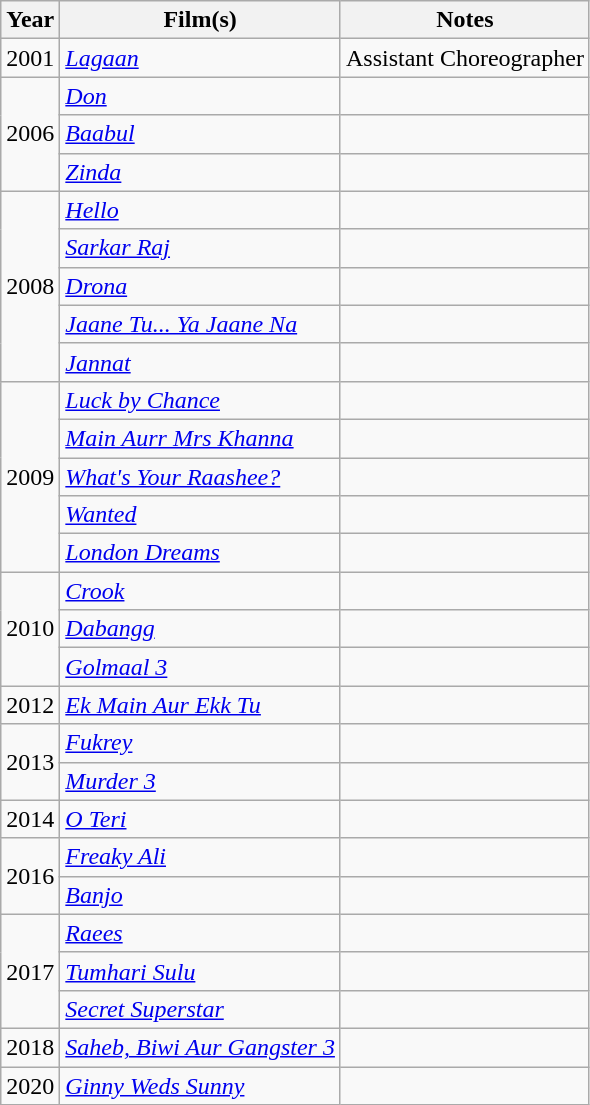<table class="wikitable">
<tr>
<th>Year</th>
<th>Film(s)</th>
<th>Notes</th>
</tr>
<tr>
<td>2001</td>
<td><em><a href='#'>Lagaan</a></em></td>
<td>Assistant Choreographer</td>
</tr>
<tr>
<td rowspan=3>2006</td>
<td><em><a href='#'>Don</a></em></td>
<td></td>
</tr>
<tr>
<td><em><a href='#'>Baabul</a></em></td>
<td></td>
</tr>
<tr>
<td><em><a href='#'>Zinda</a></em></td>
<td></td>
</tr>
<tr>
<td rowspan=5>2008</td>
<td><em><a href='#'>Hello</a></em></td>
<td></td>
</tr>
<tr>
<td><em><a href='#'>Sarkar Raj</a></em></td>
<td></td>
</tr>
<tr>
<td><em><a href='#'>Drona</a></em></td>
<td></td>
</tr>
<tr>
<td><em><a href='#'>Jaane Tu... Ya Jaane Na</a></em></td>
<td></td>
</tr>
<tr>
<td><em><a href='#'>Jannat</a></em></td>
<td></td>
</tr>
<tr>
<td rowspan=5>2009</td>
<td><em><a href='#'>Luck by Chance</a></em></td>
<td></td>
</tr>
<tr>
<td><em><a href='#'>Main Aurr Mrs Khanna</a></em></td>
<td></td>
</tr>
<tr>
<td><em><a href='#'>What's Your Raashee?</a></em></td>
<td></td>
</tr>
<tr>
<td><em><a href='#'>Wanted</a></em></td>
<td></td>
</tr>
<tr>
<td><em><a href='#'>London Dreams</a></em></td>
<td></td>
</tr>
<tr>
<td rowspan=3>2010</td>
<td><em><a href='#'>Crook</a></em></td>
<td></td>
</tr>
<tr>
<td><em><a href='#'>Dabangg</a></em></td>
<td></td>
</tr>
<tr>
<td><em><a href='#'>Golmaal 3</a></em></td>
<td></td>
</tr>
<tr>
<td>2012</td>
<td><em><a href='#'>Ek Main Aur Ekk Tu</a></em></td>
<td></td>
</tr>
<tr>
<td rowspan=2>2013</td>
<td><em><a href='#'>Fukrey</a></em></td>
<td></td>
</tr>
<tr>
<td><em><a href='#'>Murder 3</a></em></td>
<td></td>
</tr>
<tr>
<td>2014</td>
<td><em><a href='#'>O Teri</a></em></td>
<td></td>
</tr>
<tr>
<td rowspan=2>2016</td>
<td><em><a href='#'>Freaky Ali</a></em></td>
<td></td>
</tr>
<tr>
<td><em><a href='#'>Banjo</a></em></td>
<td></td>
</tr>
<tr>
<td rowspan=3>2017</td>
<td><em><a href='#'>Raees</a></em></td>
<td></td>
</tr>
<tr>
<td><em><a href='#'>Tumhari Sulu</a></em></td>
<td></td>
</tr>
<tr>
<td><em><a href='#'>Secret Superstar</a></em></td>
<td></td>
</tr>
<tr>
<td>2018</td>
<td><em><a href='#'>Saheb, Biwi Aur Gangster 3</a></em></td>
<td></td>
</tr>
<tr>
<td>2020</td>
<td><em><a href='#'>Ginny Weds Sunny</a></em></td>
<td></td>
</tr>
</table>
